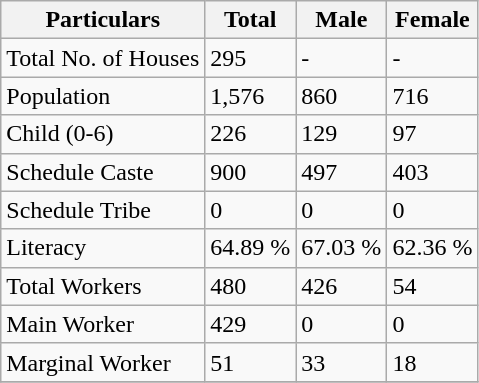<table class="wikitable sortable">
<tr>
<th>Particulars</th>
<th>Total</th>
<th>Male</th>
<th>Female</th>
</tr>
<tr>
<td>Total No. of Houses</td>
<td>295</td>
<td>-</td>
<td>-</td>
</tr>
<tr>
<td>Population</td>
<td>1,576</td>
<td>860</td>
<td>716</td>
</tr>
<tr>
<td>Child (0-6)</td>
<td>226</td>
<td>129</td>
<td>97</td>
</tr>
<tr>
<td>Schedule Caste</td>
<td>900</td>
<td>497</td>
<td>403</td>
</tr>
<tr>
<td>Schedule Tribe</td>
<td>0</td>
<td>0</td>
<td>0</td>
</tr>
<tr>
<td>Literacy</td>
<td>64.89 %</td>
<td>67.03 %</td>
<td>62.36 %</td>
</tr>
<tr>
<td>Total Workers</td>
<td>480</td>
<td>426</td>
<td>54</td>
</tr>
<tr>
<td>Main Worker</td>
<td>429</td>
<td>0</td>
<td>0</td>
</tr>
<tr>
<td>Marginal Worker</td>
<td>51</td>
<td>33</td>
<td>18</td>
</tr>
<tr>
</tr>
</table>
